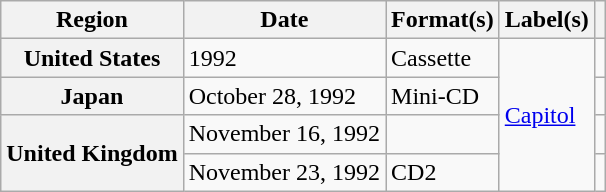<table class="wikitable plainrowheaders">
<tr>
<th scope="col">Region</th>
<th scope="col">Date</th>
<th scope="col">Format(s)</th>
<th scope="col">Label(s)</th>
<th scope="col"></th>
</tr>
<tr>
<th scope="row">United States</th>
<td>1992</td>
<td>Cassette</td>
<td rowspan="4"><a href='#'>Capitol</a></td>
<td></td>
</tr>
<tr>
<th scope="row">Japan</th>
<td>October 28, 1992</td>
<td>Mini-CD</td>
<td></td>
</tr>
<tr>
<th scope="row" rowspan="2">United Kingdom</th>
<td>November 16, 1992</td>
<td></td>
<td></td>
</tr>
<tr>
<td>November 23, 1992</td>
<td>CD2</td>
<td></td>
</tr>
</table>
